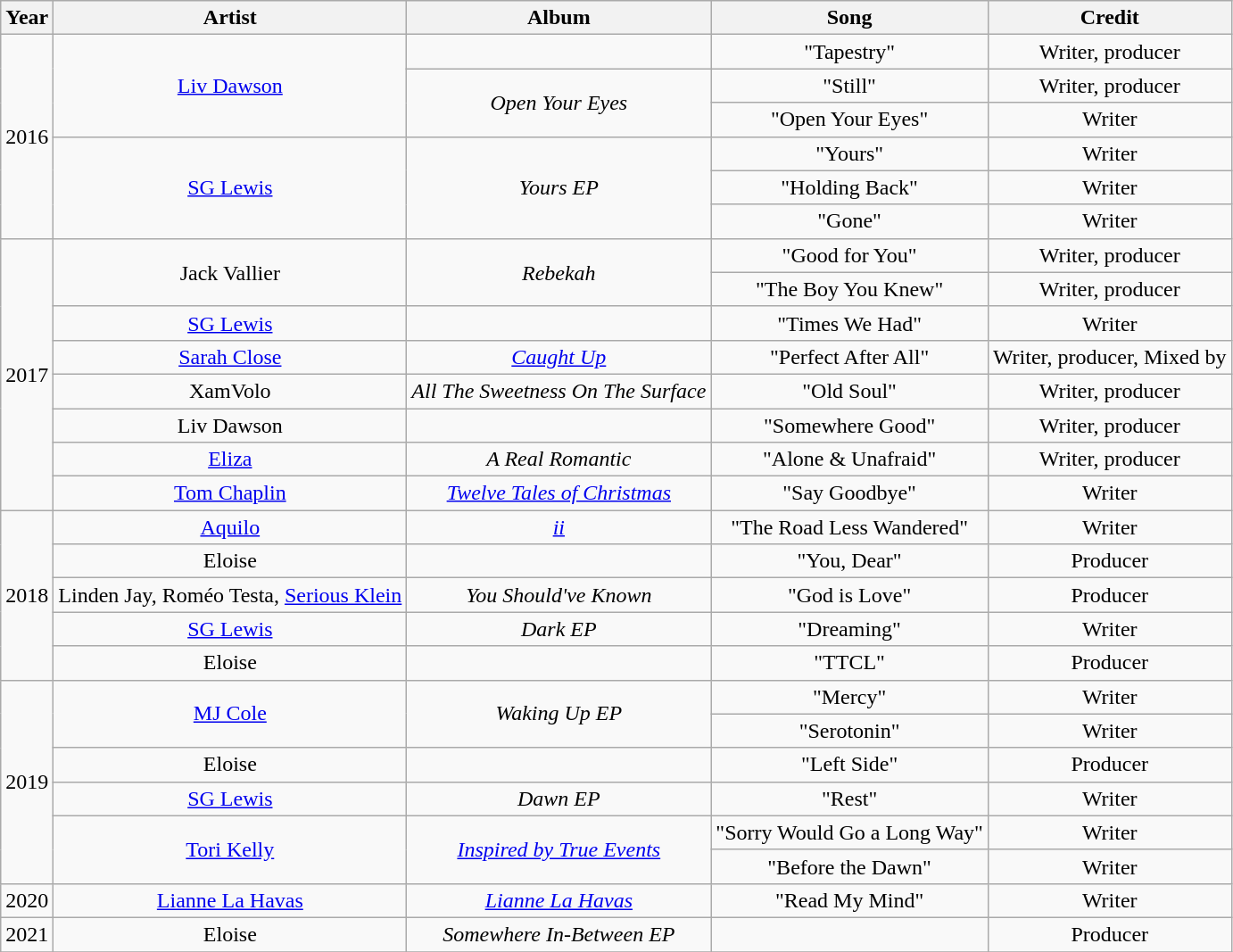<table class="wikitable plainrowheaders" style="text-align:center;">
<tr>
<th>Year</th>
<th>Artist</th>
<th>Album</th>
<th>Song</th>
<th>Credit</th>
</tr>
<tr>
<td rowspan="6">2016</td>
<td rowspan="3"><a href='#'>Liv Dawson</a></td>
<td></td>
<td>"Tapestry"</td>
<td>Writer, producer</td>
</tr>
<tr>
<td rowspan="2"><em>Open Your Eyes</em></td>
<td>"Still"</td>
<td>Writer, producer</td>
</tr>
<tr>
<td>"Open Your Eyes"</td>
<td>Writer</td>
</tr>
<tr>
<td rowspan="3"><a href='#'>SG Lewis</a></td>
<td rowspan="3"><em>Yours EP</em></td>
<td>"Yours"</td>
<td>Writer</td>
</tr>
<tr>
<td>"Holding Back"</td>
<td>Writer</td>
</tr>
<tr>
<td>"Gone"</td>
<td>Writer</td>
</tr>
<tr>
<td rowspan="8">2017</td>
<td rowspan="2">Jack Vallier</td>
<td rowspan="2"><em>Rebekah</em></td>
<td>"Good for You"</td>
<td>Writer, producer</td>
</tr>
<tr>
<td>"The Boy You Knew"</td>
<td>Writer, producer</td>
</tr>
<tr>
<td><a href='#'>SG Lewis</a></td>
<td></td>
<td>"Times We Had"</td>
<td>Writer</td>
</tr>
<tr>
<td><a href='#'>Sarah Close</a></td>
<td><em><a href='#'>Caught Up</a></em></td>
<td>"Perfect After All"</td>
<td>Writer, producer, Mixed by</td>
</tr>
<tr>
<td>XamVolo</td>
<td><em>All The Sweetness On The Surface</em></td>
<td>"Old Soul"</td>
<td>Writer, producer</td>
</tr>
<tr>
<td>Liv Dawson</td>
<td></td>
<td>"Somewhere Good"</td>
<td>Writer, producer</td>
</tr>
<tr>
<td><a href='#'>Eliza</a></td>
<td><em>A Real Romantic</em></td>
<td>"Alone & Unafraid"</td>
<td>Writer, producer</td>
</tr>
<tr>
<td><a href='#'>Tom Chaplin</a></td>
<td><em><a href='#'>Twelve Tales of Christmas</a></em></td>
<td>"Say Goodbye"</td>
<td>Writer</td>
</tr>
<tr>
<td rowspan="5">2018</td>
<td><a href='#'>Aquilo</a></td>
<td><em><a href='#'>ii</a></em></td>
<td>"The Road Less Wandered"</td>
<td>Writer</td>
</tr>
<tr>
<td>Eloise</td>
<td></td>
<td>"You, Dear"</td>
<td>Producer</td>
</tr>
<tr>
<td>Linden Jay, Roméo Testa, <a href='#'>Serious Klein</a></td>
<td><em>You Should've Known</em></td>
<td>"God is Love"</td>
<td>Producer</td>
</tr>
<tr>
<td><a href='#'>SG Lewis</a></td>
<td><em>Dark EP</em></td>
<td>"Dreaming"</td>
<td>Writer</td>
</tr>
<tr>
<td>Eloise</td>
<td></td>
<td>"TTCL"</td>
<td>Producer</td>
</tr>
<tr>
<td rowspan="6">2019</td>
<td rowspan="2"><a href='#'>MJ Cole</a></td>
<td rowspan="2"><em>Waking Up EP</em></td>
<td>"Mercy"</td>
<td>Writer</td>
</tr>
<tr>
<td>"Serotonin"</td>
<td>Writer</td>
</tr>
<tr>
<td>Eloise</td>
<td></td>
<td>"Left Side"</td>
<td>Producer</td>
</tr>
<tr>
<td><a href='#'>SG Lewis</a></td>
<td><em>Dawn EP</em></td>
<td>"Rest"</td>
<td>Writer</td>
</tr>
<tr>
<td rowspan="2"><a href='#'>Tori Kelly</a></td>
<td rowspan="2"><em><a href='#'>Inspired by True Events</a></em></td>
<td>"Sorry Would Go a Long Way"</td>
<td>Writer</td>
</tr>
<tr>
<td>"Before the Dawn"</td>
<td>Writer</td>
</tr>
<tr>
<td>2020</td>
<td><a href='#'>Lianne La Havas</a></td>
<td><em><a href='#'>Lianne La Havas</a></em></td>
<td>"Read My Mind"</td>
<td>Writer</td>
</tr>
<tr>
<td>2021</td>
<td>Eloise</td>
<td><em>Somewhere In-Between EP</em></td>
<td></td>
<td>Producer</td>
</tr>
<tr>
</tr>
</table>
